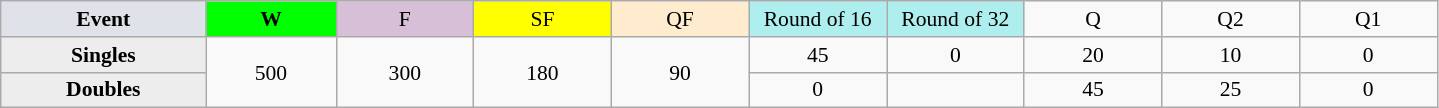<table class=wikitable style=font-size:90%;text-align:center>
<tr>
<td style="width:130px; background:#dfe2e9;"><strong>Event</strong></td>
<td style="width:80px; background:lime;"><strong>W</strong></td>
<td style="width:85px; background:thistle;">F</td>
<td style="width:85px; background:#ff0;">SF</td>
<td style="width:85px; background:#ffebcd;">QF</td>
<td style="width:85px; background:#afeeee;">Round of 16</td>
<td style="width:85px; background:#afeeee;">Round of 32</td>
<td width=85>Q</td>
<td width=85>Q2</td>
<td width=85>Q1</td>
</tr>
<tr>
<th style="background:#ededed;">Singles</th>
<td rowspan=2>500</td>
<td rowspan=2>300</td>
<td rowspan=2>180</td>
<td rowspan=2>90</td>
<td>45</td>
<td>0</td>
<td>20</td>
<td>10</td>
<td>0</td>
</tr>
<tr>
<th style="background:#ededed;">Doubles</th>
<td>0</td>
<td></td>
<td>45</td>
<td>25</td>
<td>0</td>
</tr>
</table>
